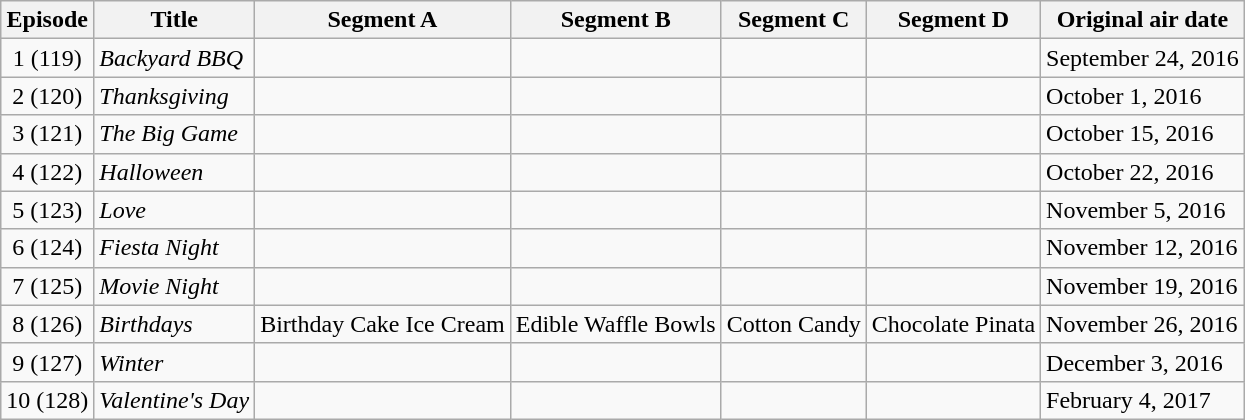<table class="wikitable">
<tr>
<th>Episode</th>
<th>Title</th>
<th>Segment A</th>
<th>Segment B</th>
<th>Segment C</th>
<th>Segment D</th>
<th>Original air date</th>
</tr>
<tr>
<td align="Center">1 (119)</td>
<td><em>Backyard BBQ</em></td>
<td></td>
<td></td>
<td></td>
<td></td>
<td>September 24, 2016</td>
</tr>
<tr>
<td align="Center">2 (120)</td>
<td><em>Thanksgiving</em></td>
<td></td>
<td></td>
<td></td>
<td></td>
<td>October 1, 2016</td>
</tr>
<tr>
<td align="Center">3 (121)</td>
<td><em>The Big Game</em></td>
<td></td>
<td></td>
<td></td>
<td></td>
<td>October 15, 2016</td>
</tr>
<tr>
<td align="Center">4 (122)</td>
<td><em>Halloween</em></td>
<td></td>
<td></td>
<td></td>
<td></td>
<td>October 22, 2016</td>
</tr>
<tr>
<td align="Center">5 (123)</td>
<td><em>Love</em></td>
<td></td>
<td></td>
<td></td>
<td></td>
<td>November 5, 2016</td>
</tr>
<tr>
<td align="Center">6 (124)</td>
<td><em>Fiesta Night</em></td>
<td></td>
<td></td>
<td></td>
<td></td>
<td>November 12, 2016</td>
</tr>
<tr>
<td align="Center">7 (125)</td>
<td><em>Movie Night</em></td>
<td></td>
<td></td>
<td></td>
<td></td>
<td>November 19, 2016</td>
</tr>
<tr>
<td align="Center">8 (126)</td>
<td><em>Birthdays</em></td>
<td>Birthday Cake Ice Cream</td>
<td>Edible Waffle Bowls</td>
<td>Cotton Candy</td>
<td>Chocolate Pinata</td>
<td>November 26, 2016</td>
</tr>
<tr>
<td align="Center">9 (127)</td>
<td><em>Winter</em></td>
<td></td>
<td></td>
<td></td>
<td></td>
<td>December 3, 2016</td>
</tr>
<tr>
<td align="Center">10 (128)</td>
<td><em>Valentine's Day</em></td>
<td></td>
<td></td>
<td></td>
<td></td>
<td>February 4, 2017</td>
</tr>
</table>
